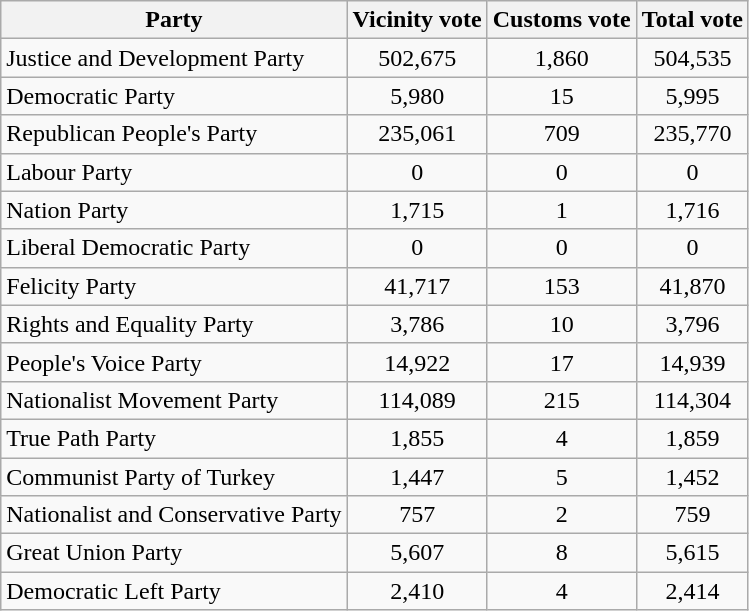<table class="wikitable sortable">
<tr>
<th style="text-align:center;">Party</th>
<th style="text-align:center;">Vicinity vote</th>
<th style="text-align:center;">Customs vote</th>
<th style="text-align:center;">Total vote</th>
</tr>
<tr>
<td>Justice and Development Party</td>
<td style="text-align:center;">502,675</td>
<td style="text-align:center;">1,860</td>
<td style="text-align:center;">504,535</td>
</tr>
<tr>
<td>Democratic Party</td>
<td style="text-align:center;">5,980</td>
<td style="text-align:center;">15</td>
<td style="text-align:center;">5,995</td>
</tr>
<tr>
<td>Republican People's Party</td>
<td style="text-align:center;">235,061</td>
<td style="text-align:center;">709</td>
<td style="text-align:center;">235,770</td>
</tr>
<tr>
<td>Labour Party</td>
<td style="text-align:center;">0</td>
<td style="text-align:center;">0</td>
<td style="text-align:center;">0</td>
</tr>
<tr>
<td>Nation Party</td>
<td style="text-align:center;">1,715</td>
<td style="text-align:center;">1</td>
<td style="text-align:center;">1,716</td>
</tr>
<tr>
<td>Liberal Democratic Party</td>
<td style="text-align:center;">0</td>
<td style="text-align:center;">0</td>
<td style="text-align:center;">0</td>
</tr>
<tr>
<td>Felicity Party</td>
<td style="text-align:center;">41,717</td>
<td style="text-align:center;">153</td>
<td style="text-align:center;">41,870</td>
</tr>
<tr>
<td>Rights and Equality Party</td>
<td style="text-align:center;">3,786</td>
<td style="text-align:center;">10</td>
<td style="text-align:center;">3,796</td>
</tr>
<tr>
<td>People's Voice Party</td>
<td style="text-align:center;">14,922</td>
<td style="text-align:center;">17</td>
<td style="text-align:center;">14,939</td>
</tr>
<tr>
<td>Nationalist Movement Party</td>
<td style="text-align:center;">114,089</td>
<td style="text-align:center;">215</td>
<td style="text-align:center;">114,304</td>
</tr>
<tr>
<td>True Path Party</td>
<td style="text-align:center;">1,855</td>
<td style="text-align:center;">4</td>
<td style="text-align:center;">1,859</td>
</tr>
<tr>
<td>Communist Party of Turkey</td>
<td style="text-align:center;">1,447</td>
<td style="text-align:center;">5</td>
<td style="text-align:center;">1,452</td>
</tr>
<tr>
<td>Nationalist and Conservative Party</td>
<td style="text-align:center;">757</td>
<td style="text-align:center;">2</td>
<td style="text-align:center;">759</td>
</tr>
<tr>
<td>Great Union Party</td>
<td style="text-align:center;">5,607</td>
<td style="text-align:center;">8</td>
<td style="text-align:center;">5,615</td>
</tr>
<tr>
<td>Democratic Left Party</td>
<td style="text-align:center;">2,410</td>
<td style="text-align:center;">4</td>
<td style="text-align:center;">2,414</td>
</tr>
</table>
